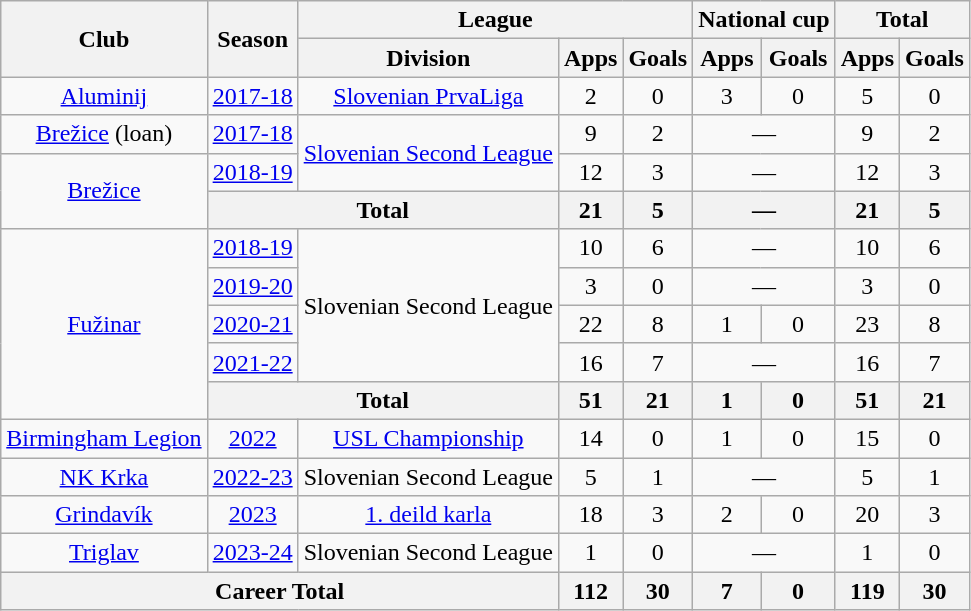<table class="wikitable" style="text-align:center">
<tr>
<th rowspan=2>Club</th>
<th rowspan=2>Season</th>
<th colspan=3>League</th>
<th colspan=2>National cup</th>
<th colspan=2>Total</th>
</tr>
<tr>
<th>Division</th>
<th>Apps</th>
<th>Goals</th>
<th>Apps</th>
<th>Goals</th>
<th>Apps</th>
<th>Goals</th>
</tr>
<tr>
<td><a href='#'>Aluminij</a></td>
<td><a href='#'>2017-18</a></td>
<td><a href='#'>Slovenian PrvaLiga</a></td>
<td>2</td>
<td>0</td>
<td>3</td>
<td>0</td>
<td>5</td>
<td>0</td>
</tr>
<tr>
<td><a href='#'>Brežice</a> (loan)</td>
<td><a href='#'>2017-18</a></td>
<td rowspan="2"><a href='#'>Slovenian Second League</a></td>
<td>9</td>
<td>2</td>
<td colspan="2">—</td>
<td>9</td>
<td>2</td>
</tr>
<tr>
<td rowspan="2"><a href='#'>Brežice</a></td>
<td><a href='#'>2018-19</a></td>
<td>12</td>
<td>3</td>
<td colspan="2">—</td>
<td>12</td>
<td>3</td>
</tr>
<tr>
<th colspan="2">Total</th>
<th>21</th>
<th>5</th>
<th colspan="2">—</th>
<th>21</th>
<th>5</th>
</tr>
<tr>
<td rowspan="5"><a href='#'>Fužinar</a></td>
<td><a href='#'>2018-19</a></td>
<td rowspan="4">Slovenian Second League</td>
<td>10</td>
<td>6</td>
<td colspan="2">—</td>
<td>10</td>
<td>6</td>
</tr>
<tr>
<td><a href='#'>2019-20</a></td>
<td>3</td>
<td>0</td>
<td colspan="2">—</td>
<td>3</td>
<td>0</td>
</tr>
<tr>
<td><a href='#'>2020-21</a></td>
<td>22</td>
<td>8</td>
<td>1</td>
<td>0</td>
<td>23</td>
<td>8</td>
</tr>
<tr>
<td><a href='#'>2021-22</a></td>
<td>16</td>
<td>7</td>
<td colspan="2">—</td>
<td>16</td>
<td>7</td>
</tr>
<tr>
<th colspan="2">Total</th>
<th>51</th>
<th>21</th>
<th>1</th>
<th>0</th>
<th>51</th>
<th>21</th>
</tr>
<tr>
<td><a href='#'>Birmingham Legion</a></td>
<td><a href='#'>2022</a></td>
<td><a href='#'>USL Championship</a></td>
<td>14</td>
<td>0</td>
<td>1</td>
<td>0</td>
<td>15</td>
<td>0</td>
</tr>
<tr>
<td><a href='#'>NK Krka</a></td>
<td><a href='#'>2022-23</a></td>
<td>Slovenian Second League</td>
<td>5</td>
<td>1</td>
<td colspan="2">—</td>
<td>5</td>
<td>1</td>
</tr>
<tr>
<td><a href='#'>Grindavík</a></td>
<td><a href='#'>2023</a></td>
<td><a href='#'>1. deild karla</a></td>
<td>18</td>
<td>3</td>
<td>2</td>
<td>0</td>
<td>20</td>
<td>3</td>
</tr>
<tr>
<td><a href='#'>Triglav</a></td>
<td><a href='#'>2023-24</a></td>
<td>Slovenian Second League</td>
<td>1</td>
<td>0</td>
<td colspan="2">—</td>
<td>1</td>
<td>0</td>
</tr>
<tr>
<th colspan="3">Career Total</th>
<th>112</th>
<th>30</th>
<th>7</th>
<th>0</th>
<th>119</th>
<th>30</th>
</tr>
</table>
